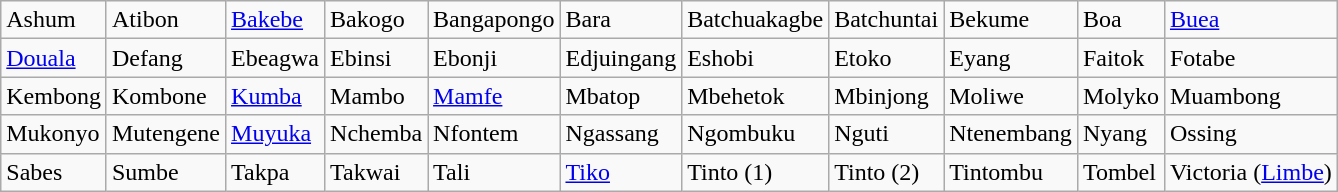<table class="wikitable">
<tr>
<td>Ashum</td>
<td>Atibon</td>
<td><a href='#'>Bakebe</a></td>
<td>Bakogo</td>
<td>Bangapongo</td>
<td>Bara</td>
<td>Batchuakagbe</td>
<td>Batchuntai</td>
<td>Bekume</td>
<td>Boa</td>
<td><a href='#'>Buea</a></td>
</tr>
<tr>
<td><a href='#'>Douala</a></td>
<td>Defang</td>
<td>Ebeagwa</td>
<td>Ebinsi</td>
<td>Ebonji</td>
<td>Edjuingang</td>
<td>Eshobi</td>
<td>Etoko</td>
<td>Eyang</td>
<td>Faitok</td>
<td>Fotabe</td>
</tr>
<tr>
<td>Kembong</td>
<td>Kombone</td>
<td><a href='#'>Kumba</a></td>
<td>Mambo</td>
<td><a href='#'>Mamfe</a></td>
<td>Mbatop</td>
<td>Mbehetok</td>
<td>Mbinjong</td>
<td>Moliwe</td>
<td>Molyko</td>
<td>Muambong</td>
</tr>
<tr>
<td>Mukonyo</td>
<td>Mutengene</td>
<td><a href='#'>Muyuka</a></td>
<td>Nchemba</td>
<td>Nfontem</td>
<td>Ngassang</td>
<td>Ngombuku</td>
<td>Nguti</td>
<td>Ntenembang</td>
<td>Nyang</td>
<td>Ossing</td>
</tr>
<tr>
<td>Sabes</td>
<td>Sumbe</td>
<td>Takpa</td>
<td>Takwai</td>
<td>Tali</td>
<td><a href='#'>Tiko</a></td>
<td>Tinto (1)</td>
<td>Tinto (2)</td>
<td>Tintombu</td>
<td>Tombel</td>
<td>Victoria (<a href='#'>Limbe</a>)</td>
</tr>
</table>
